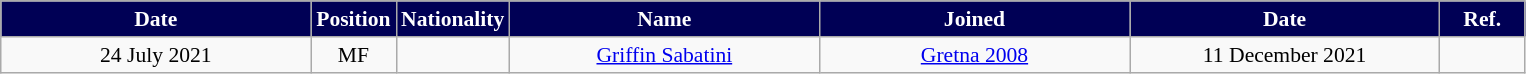<table class="wikitable" style="text-align:center; font-size:90%; ">
<tr>
<th style="background:#000055; color:white; width:200px;">Date</th>
<th style="background:#000055; color:white; width:50px;">Position</th>
<th style="background:#000055; color:white; width:50px;">Nationality</th>
<th style="background:#000055; color:white; width:200px;">Name</th>
<th style="background:#000055; color:white; width:200px;">Joined</th>
<th style="background:#000055; color:white; width:200px;">Date</th>
<th style="background:#000055; color:white; width:50px;">Ref.</th>
</tr>
<tr>
<td>24 July 2021</td>
<td>MF</td>
<td></td>
<td><a href='#'>Griffin Sabatini</a></td>
<td> <a href='#'>Gretna 2008</a></td>
<td>11 December 2021</td>
<td></td>
</tr>
</table>
